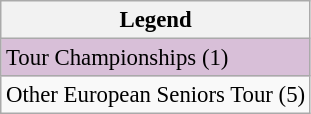<table class="wikitable" style="font-size:95%;">
<tr>
<th>Legend</th>
</tr>
<tr style="background:thistle;">
<td>Tour Championships (1)</td>
</tr>
<tr>
<td>Other European Seniors Tour (5)</td>
</tr>
</table>
